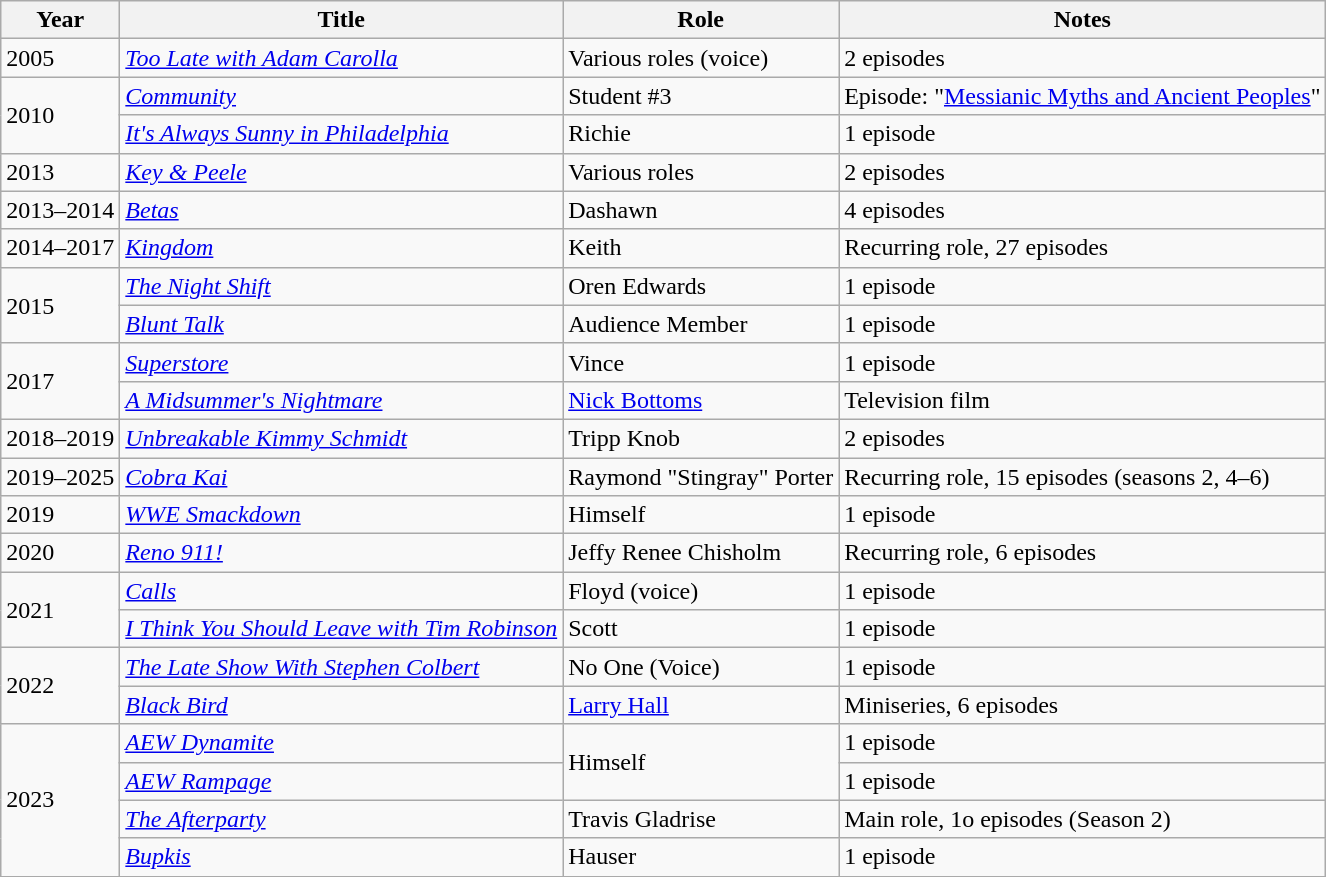<table class="wikitable sortable">
<tr>
<th>Year</th>
<th>Title</th>
<th>Role</th>
<th class="unsortable">Notes</th>
</tr>
<tr>
<td>2005</td>
<td><em><a href='#'>Too Late with Adam Carolla</a></em></td>
<td>Various roles (voice)</td>
<td>2 episodes</td>
</tr>
<tr>
<td rowspan="2">2010</td>
<td><em><a href='#'>Community</a></em></td>
<td>Student #3</td>
<td>Episode: "<a href='#'>Messianic Myths and Ancient Peoples</a>"</td>
</tr>
<tr>
<td><em><a href='#'>It's Always Sunny in Philadelphia</a></em></td>
<td>Richie</td>
<td>1 episode</td>
</tr>
<tr>
<td>2013</td>
<td><em><a href='#'>Key & Peele</a></em></td>
<td>Various roles</td>
<td>2 episodes</td>
</tr>
<tr>
<td>2013–2014</td>
<td><em><a href='#'>Betas</a></em></td>
<td>Dashawn</td>
<td>4 episodes</td>
</tr>
<tr>
<td>2014–2017</td>
<td><em><a href='#'>Kingdom</a></em></td>
<td>Keith</td>
<td>Recurring role, 27 episodes</td>
</tr>
<tr>
<td rowspan="2">2015</td>
<td><em><a href='#'>The Night Shift</a></em></td>
<td>Oren Edwards</td>
<td>1 episode</td>
</tr>
<tr>
<td><em><a href='#'>Blunt Talk</a></em></td>
<td>Audience Member</td>
<td>1 episode</td>
</tr>
<tr>
<td rowspan="2">2017</td>
<td><em><a href='#'>Superstore</a></em></td>
<td>Vince</td>
<td>1 episode</td>
</tr>
<tr>
<td><em><a href='#'>A Midsummer's Nightmare</a></em></td>
<td><a href='#'>Nick Bottoms</a></td>
<td>Television film</td>
</tr>
<tr>
<td>2018–2019</td>
<td><em><a href='#'>Unbreakable Kimmy Schmidt</a></em></td>
<td>Tripp Knob</td>
<td>2 episodes</td>
</tr>
<tr>
<td>2019–2025</td>
<td><em><a href='#'>Cobra Kai</a></em></td>
<td>Raymond "Stingray" Porter</td>
<td>Recurring role, 15 episodes (seasons 2, 4–6)</td>
</tr>
<tr>
<td>2019</td>
<td><em><a href='#'>WWE Smackdown</a></em></td>
<td>Himself</td>
<td>1 episode</td>
</tr>
<tr>
<td>2020</td>
<td><em><a href='#'>Reno 911!</a></em></td>
<td>Jeffy Renee Chisholm</td>
<td>Recurring role, 6 episodes</td>
</tr>
<tr>
<td rowspan="2">2021</td>
<td><em><a href='#'>Calls</a></em></td>
<td>Floyd (voice)</td>
<td>1 episode</td>
</tr>
<tr>
<td><em><a href='#'>I Think You Should Leave with Tim Robinson</a></em></td>
<td>Scott</td>
<td>1 episode</td>
</tr>
<tr>
<td rowspan="2" =>2022</td>
<td><em><a href='#'>The Late Show With Stephen Colbert</a></em></td>
<td>No One (Voice)</td>
<td>1 episode</td>
</tr>
<tr>
<td><em><a href='#'>Black Bird</a></em></td>
<td><a href='#'>Larry Hall</a></td>
<td>Miniseries, 6 episodes</td>
</tr>
<tr>
<td rowspan="4">2023</td>
<td><em><a href='#'>AEW Dynamite</a></em></td>
<td rowspan="2">Himself</td>
<td>1 episode</td>
</tr>
<tr>
<td><em><a href='#'>AEW Rampage</a></em></td>
<td>1 episode</td>
</tr>
<tr>
<td><em><a href='#'>The Afterparty</a></em></td>
<td>Travis Gladrise</td>
<td>Main role, 1o episodes (Season 2)</td>
</tr>
<tr>
<td><em><a href='#'>Bupkis</a></em></td>
<td>Hauser</td>
<td>1 episode</td>
</tr>
</table>
